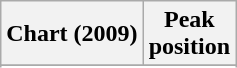<table class="wikitable sortable plainrowheaders" style="text-align:center">
<tr>
<th scope="col">Chart (2009)</th>
<th scope="col">Peak<br>position</th>
</tr>
<tr>
</tr>
<tr>
</tr>
<tr>
</tr>
<tr>
</tr>
</table>
